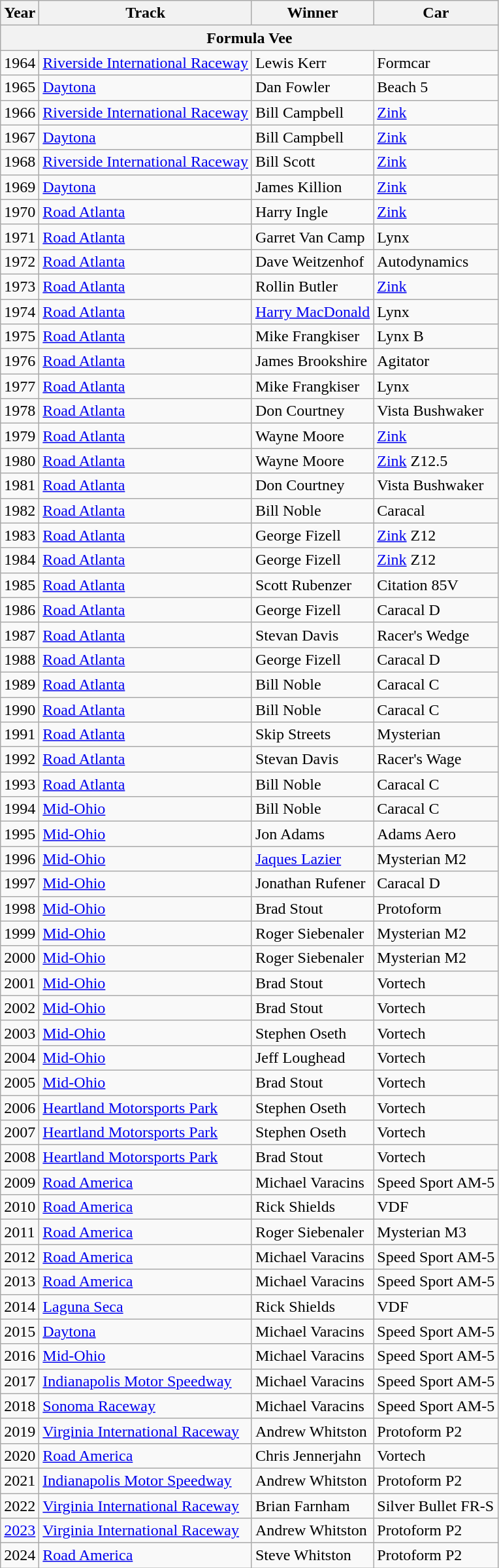<table class="wikitable">
<tr>
<th>Year</th>
<th>Track</th>
<th>Winner</th>
<th>Car</th>
</tr>
<tr>
<th colspan=5>Formula Vee</th>
</tr>
<tr>
<td>1964</td>
<td><a href='#'>Riverside International Raceway</a></td>
<td> Lewis Kerr</td>
<td>Formcar</td>
</tr>
<tr>
<td>1965</td>
<td><a href='#'>Daytona</a></td>
<td> Dan Fowler</td>
<td>Beach 5</td>
</tr>
<tr>
<td>1966</td>
<td><a href='#'>Riverside International Raceway</a></td>
<td> Bill Campbell</td>
<td><a href='#'>Zink</a></td>
</tr>
<tr>
<td>1967</td>
<td><a href='#'>Daytona</a></td>
<td> Bill Campbell</td>
<td><a href='#'>Zink</a></td>
</tr>
<tr>
<td>1968</td>
<td><a href='#'>Riverside International Raceway</a></td>
<td> Bill Scott</td>
<td><a href='#'>Zink</a></td>
</tr>
<tr>
<td>1969</td>
<td><a href='#'>Daytona</a></td>
<td> James Killion</td>
<td><a href='#'>Zink</a></td>
</tr>
<tr>
<td>1970</td>
<td><a href='#'>Road Atlanta</a></td>
<td> Harry Ingle</td>
<td><a href='#'>Zink</a></td>
</tr>
<tr>
<td>1971</td>
<td><a href='#'>Road Atlanta</a></td>
<td> Garret Van Camp</td>
<td>Lynx</td>
</tr>
<tr>
<td>1972</td>
<td><a href='#'>Road Atlanta</a></td>
<td> Dave Weitzenhof</td>
<td>Autodynamics</td>
</tr>
<tr>
<td>1973</td>
<td><a href='#'>Road Atlanta</a></td>
<td> Rollin Butler</td>
<td><a href='#'>Zink</a></td>
</tr>
<tr>
<td>1974</td>
<td><a href='#'>Road Atlanta</a></td>
<td> <a href='#'>Harry MacDonald</a></td>
<td>Lynx</td>
</tr>
<tr>
<td>1975</td>
<td><a href='#'>Road Atlanta</a></td>
<td> Mike Frangkiser</td>
<td>Lynx B</td>
</tr>
<tr>
<td>1976</td>
<td><a href='#'>Road Atlanta</a></td>
<td> James Brookshire</td>
<td>Agitator</td>
</tr>
<tr>
<td>1977</td>
<td><a href='#'>Road Atlanta</a></td>
<td> Mike Frangkiser</td>
<td>Lynx</td>
</tr>
<tr>
<td>1978</td>
<td><a href='#'>Road Atlanta</a></td>
<td> Don Courtney</td>
<td>Vista Bushwaker</td>
</tr>
<tr>
<td>1979</td>
<td><a href='#'>Road Atlanta</a></td>
<td> Wayne Moore</td>
<td><a href='#'>Zink</a></td>
</tr>
<tr>
<td>1980</td>
<td><a href='#'>Road Atlanta</a></td>
<td> Wayne Moore</td>
<td><a href='#'>Zink</a> Z12.5</td>
</tr>
<tr>
<td>1981</td>
<td><a href='#'>Road Atlanta</a></td>
<td> Don Courtney</td>
<td>Vista Bushwaker</td>
</tr>
<tr>
<td>1982</td>
<td><a href='#'>Road Atlanta</a></td>
<td> Bill Noble</td>
<td>Caracal</td>
</tr>
<tr>
<td>1983</td>
<td><a href='#'>Road Atlanta</a></td>
<td> George Fizell</td>
<td><a href='#'>Zink</a> Z12</td>
</tr>
<tr>
<td>1984</td>
<td><a href='#'>Road Atlanta</a></td>
<td> George Fizell</td>
<td><a href='#'>Zink</a> Z12</td>
</tr>
<tr>
<td>1985</td>
<td><a href='#'>Road Atlanta</a></td>
<td> Scott Rubenzer</td>
<td>Citation 85V</td>
</tr>
<tr>
<td>1986</td>
<td><a href='#'>Road Atlanta</a></td>
<td> George Fizell</td>
<td>Caracal D</td>
</tr>
<tr>
<td>1987</td>
<td><a href='#'>Road Atlanta</a></td>
<td> Stevan Davis</td>
<td>Racer's Wedge</td>
</tr>
<tr>
<td>1988</td>
<td><a href='#'>Road Atlanta</a></td>
<td> George Fizell</td>
<td>Caracal D</td>
</tr>
<tr>
<td>1989</td>
<td><a href='#'>Road Atlanta</a></td>
<td> Bill Noble</td>
<td>Caracal C</td>
</tr>
<tr>
<td>1990</td>
<td><a href='#'>Road Atlanta</a></td>
<td> Bill Noble</td>
<td>Caracal C</td>
</tr>
<tr>
<td>1991</td>
<td><a href='#'>Road Atlanta</a></td>
<td> Skip Streets</td>
<td>Mysterian</td>
</tr>
<tr>
<td>1992</td>
<td><a href='#'>Road Atlanta</a></td>
<td> Stevan Davis</td>
<td>Racer's Wage</td>
</tr>
<tr>
<td>1993</td>
<td><a href='#'>Road Atlanta</a></td>
<td> Bill Noble</td>
<td>Caracal C</td>
</tr>
<tr>
<td>1994</td>
<td><a href='#'>Mid-Ohio</a></td>
<td> Bill Noble</td>
<td>Caracal C</td>
</tr>
<tr>
<td>1995</td>
<td><a href='#'>Mid-Ohio</a></td>
<td> Jon Adams</td>
<td>Adams Aero</td>
</tr>
<tr>
<td>1996</td>
<td><a href='#'>Mid-Ohio</a></td>
<td> <a href='#'>Jaques Lazier</a></td>
<td>Mysterian M2</td>
</tr>
<tr>
<td>1997</td>
<td><a href='#'>Mid-Ohio</a></td>
<td> Jonathan Rufener</td>
<td>Caracal D</td>
</tr>
<tr>
<td>1998</td>
<td><a href='#'>Mid-Ohio</a></td>
<td> Brad Stout</td>
<td>Protoform</td>
</tr>
<tr>
<td>1999</td>
<td><a href='#'>Mid-Ohio</a></td>
<td> Roger Siebenaler</td>
<td>Mysterian M2</td>
</tr>
<tr>
<td>2000</td>
<td><a href='#'>Mid-Ohio</a></td>
<td> Roger Siebenaler</td>
<td>Mysterian M2</td>
</tr>
<tr>
<td>2001</td>
<td><a href='#'>Mid-Ohio</a></td>
<td> Brad Stout</td>
<td>Vortech</td>
</tr>
<tr>
<td>2002</td>
<td><a href='#'>Mid-Ohio</a></td>
<td> Brad Stout</td>
<td>Vortech</td>
</tr>
<tr>
<td>2003</td>
<td><a href='#'>Mid-Ohio</a></td>
<td> Stephen Oseth</td>
<td>Vortech</td>
</tr>
<tr>
<td>2004</td>
<td><a href='#'>Mid-Ohio</a></td>
<td> Jeff Loughead</td>
<td>Vortech</td>
</tr>
<tr>
<td>2005</td>
<td><a href='#'>Mid-Ohio</a></td>
<td> Brad Stout</td>
<td>Vortech</td>
</tr>
<tr>
<td>2006</td>
<td><a href='#'>Heartland Motorsports Park</a></td>
<td> Stephen Oseth</td>
<td>Vortech</td>
</tr>
<tr>
<td>2007</td>
<td><a href='#'>Heartland Motorsports Park</a></td>
<td> Stephen Oseth</td>
<td>Vortech</td>
</tr>
<tr>
<td>2008</td>
<td><a href='#'>Heartland Motorsports Park</a></td>
<td> Brad Stout</td>
<td>Vortech</td>
</tr>
<tr>
<td>2009</td>
<td><a href='#'>Road America</a></td>
<td> Michael Varacins</td>
<td>Speed Sport AM-5</td>
</tr>
<tr>
<td>2010</td>
<td><a href='#'>Road America</a></td>
<td> Rick Shields</td>
<td>VDF</td>
</tr>
<tr>
<td>2011</td>
<td><a href='#'>Road America</a></td>
<td> Roger Siebenaler</td>
<td>Mysterian M3</td>
</tr>
<tr>
<td>2012</td>
<td><a href='#'>Road America</a></td>
<td> Michael Varacins</td>
<td>Speed Sport AM-5</td>
</tr>
<tr>
<td>2013</td>
<td><a href='#'>Road America</a></td>
<td> Michael Varacins</td>
<td>Speed Sport AM-5</td>
</tr>
<tr>
<td>2014</td>
<td><a href='#'>Laguna Seca</a></td>
<td> Rick Shields</td>
<td>VDF</td>
</tr>
<tr>
<td>2015</td>
<td><a href='#'>Daytona</a></td>
<td> Michael Varacins</td>
<td>Speed Sport AM-5</td>
</tr>
<tr>
<td>2016</td>
<td><a href='#'>Mid-Ohio</a></td>
<td> Michael Varacins</td>
<td>Speed Sport AM-5</td>
</tr>
<tr>
<td>2017</td>
<td><a href='#'>Indianapolis Motor Speedway</a></td>
<td> Michael Varacins</td>
<td>Speed Sport AM-5</td>
</tr>
<tr>
<td>2018</td>
<td><a href='#'>Sonoma Raceway</a></td>
<td> Michael Varacins</td>
<td>Speed Sport AM-5</td>
</tr>
<tr>
<td>2019</td>
<td><a href='#'>Virginia International Raceway</a></td>
<td> Andrew Whitston</td>
<td>Protoform P2</td>
</tr>
<tr>
<td>2020</td>
<td><a href='#'>Road America</a></td>
<td> Chris Jennerjahn</td>
<td>Vortech</td>
</tr>
<tr>
<td>2021</td>
<td><a href='#'>Indianapolis Motor Speedway</a></td>
<td> Andrew Whitston</td>
<td>Protoform P2</td>
</tr>
<tr>
<td>2022</td>
<td><a href='#'>Virginia International Raceway</a></td>
<td> Brian Farnham</td>
<td>Silver Bullet FR-S</td>
</tr>
<tr>
<td><a href='#'>2023</a></td>
<td><a href='#'>Virginia International Raceway</a></td>
<td> Andrew Whitston</td>
<td>Protoform P2</td>
</tr>
<tr>
<td>2024</td>
<td><a href='#'>Road America</a></td>
<td> Steve Whitston</td>
<td>Protoform P2</td>
</tr>
</table>
